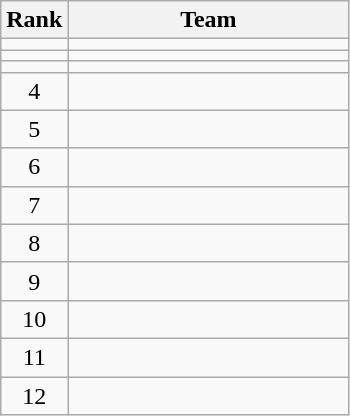<table class=wikitable style="text-align:center;">
<tr>
<th>Rank</th>
<th width=180>Team</th>
</tr>
<tr>
<td></td>
<td align=left></td>
</tr>
<tr>
<td></td>
<td align=left></td>
</tr>
<tr>
<td></td>
<td align=left></td>
</tr>
<tr>
<td>4</td>
<td align=left></td>
</tr>
<tr>
<td>5</td>
<td align=left></td>
</tr>
<tr>
<td>6</td>
<td align=left></td>
</tr>
<tr>
<td>7</td>
<td align=left></td>
</tr>
<tr>
<td>8</td>
<td align=left></td>
</tr>
<tr>
<td>9</td>
<td align=left></td>
</tr>
<tr>
<td>10</td>
<td align=left></td>
</tr>
<tr>
<td>11</td>
<td align=left></td>
</tr>
<tr>
<td>12</td>
<td align=left></td>
</tr>
</table>
